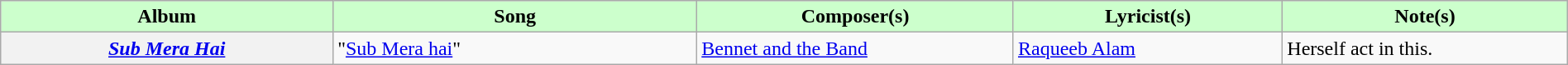<table class="wikitable plainrowheaders" width="100%">
<tr style="background:#cfc; text-align:center;">
<td scope="col" width=21%><strong>Album</strong></td>
<td scope="col" width=23%><strong>Song</strong></td>
<td scope="col" width=20%><strong>Composer(s)</strong></td>
<td scope="col" width=17%><strong>Lyricist(s)</strong></td>
<td scope="col" width=18%><strong>Note(s)</strong></td>
</tr>
<tr>
<th scope="row"><em><a href='#'>Sub Mera Hai</a></em></th>
<td>"<a href='#'>Sub Mera hai</a>"</td>
<td><a href='#'>Bennet and the Band</a></td>
<td><a href='#'>Raqueeb Alam</a></td>
<td>Herself act in this.</td>
</tr>
</table>
